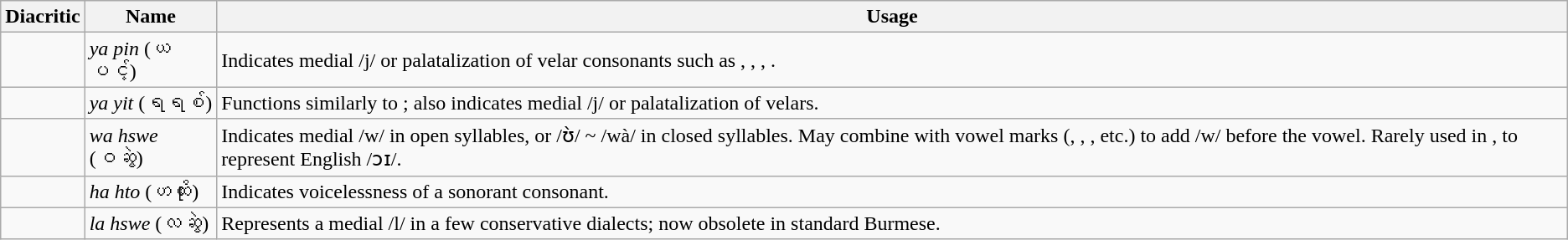<table class="wikitable letters-table letters-blue letters-lo">
<tr>
<th>Diacritic</th>
<th>Name</th>
<th>Usage</th>
</tr>
<tr>
<td></td>
<td><em>ya pin</em> (ယပင့်)</td>
<td>Indicates medial /j/ or palatalization of velar consonants such as , , , .</td>
</tr>
<tr>
<td></td>
<td><em>ya yit</em> (ရရစ်)</td>
<td>Functions similarly to ; also indicates medial /j/ or palatalization of velars.</td>
</tr>
<tr>
<td></td>
<td><em>wa hswe</em> (ဝဆွဲ)</td>
<td>Indicates medial /w/ in open syllables, or /ʊ̀/ ~ /wà/ in closed syllables. May combine with vowel marks (, , , etc.) to add /w/ before the vowel. Rarely used in ,  to represent English /ɔɪ/.</td>
</tr>
<tr>
<td></td>
<td><em>ha hto</em> (ဟထိုး)</td>
<td>Indicates voicelessness of a sonorant consonant.</td>
</tr>
<tr>
<td></td>
<td><em>la hswe</em> (လဆွဲ)</td>
<td>Represents a medial /l/ in a few conservative dialects; now obsolete in standard Burmese.</td>
</tr>
</table>
